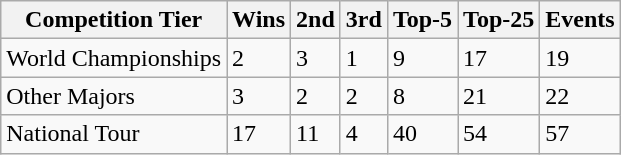<table class="wikitable">
<tr>
<th>Competition Tier</th>
<th>Wins</th>
<th>2nd</th>
<th>3rd</th>
<th>Top-5</th>
<th>Top-25</th>
<th>Events</th>
</tr>
<tr>
<td>World Championships</td>
<td>2</td>
<td>3</td>
<td>1</td>
<td>9</td>
<td>17</td>
<td>19</td>
</tr>
<tr>
<td>Other Majors</td>
<td>3</td>
<td>2</td>
<td>2</td>
<td>8</td>
<td>21</td>
<td>22</td>
</tr>
<tr>
<td>National Tour</td>
<td>17</td>
<td>11</td>
<td>4</td>
<td>40</td>
<td>54</td>
<td>57</td>
</tr>
</table>
